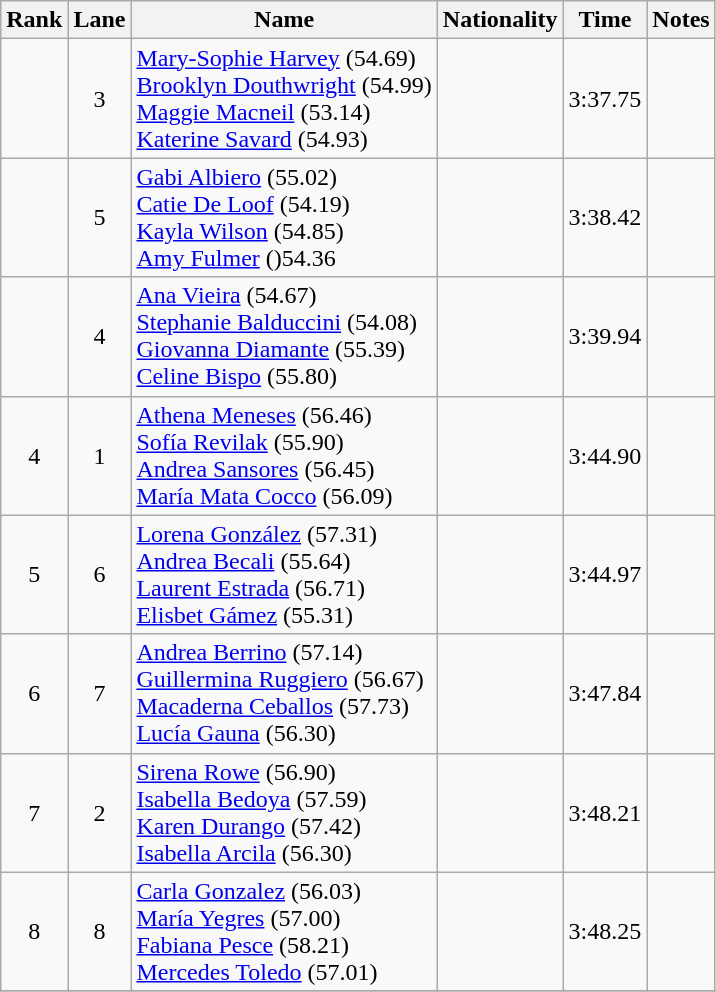<table class="wikitable sortable" style="text-align:center">
<tr>
<th>Rank</th>
<th>Lane</th>
<th>Name</th>
<th>Nationality</th>
<th>Time</th>
<th>Notes</th>
</tr>
<tr>
<td></td>
<td>3</td>
<td align="left"><a href='#'>Mary-Sophie Harvey</a> (54.69)<br><a href='#'>Brooklyn Douthwright</a> (54.99)<br><a href='#'>Maggie Macneil</a> (53.14)<br><a href='#'>Katerine Savard</a> (54.93)</td>
<td align="left"></td>
<td>3:37.75</td>
<td></td>
</tr>
<tr>
<td></td>
<td>5</td>
<td align="left"><a href='#'>Gabi Albiero</a> (55.02)<br><a href='#'>Catie De Loof</a> (54.19)<br><a href='#'>Kayla Wilson</a> (54.85)<br><a href='#'>Amy Fulmer</a> ()54.36</td>
<td align="left"></td>
<td>3:38.42</td>
<td></td>
</tr>
<tr>
<td></td>
<td>4</td>
<td align="left"><a href='#'>Ana Vieira</a> (54.67)<br><a href='#'>Stephanie Balduccini</a> (54.08)<br><a href='#'>Giovanna Diamante</a> (55.39)<br><a href='#'>Celine Bispo</a> (55.80)</td>
<td align="left"></td>
<td>3:39.94</td>
<td></td>
</tr>
<tr>
<td>4</td>
<td>1</td>
<td align="left"><a href='#'>Athena Meneses</a> (56.46)<br><a href='#'>Sofía Revilak</a> (55.90)<br><a href='#'>Andrea Sansores</a> (56.45)<br><a href='#'>María Mata Cocco</a> (56.09)</td>
<td align="left"></td>
<td>3:44.90</td>
<td></td>
</tr>
<tr>
<td>5</td>
<td>6</td>
<td align="left"><a href='#'>Lorena González</a> (57.31)<br><a href='#'>Andrea Becali</a> (55.64)<br><a href='#'>Laurent Estrada</a> (56.71)<br><a href='#'>Elisbet Gámez</a> (55.31)</td>
<td align="left"></td>
<td>3:44.97</td>
<td></td>
</tr>
<tr>
<td>6</td>
<td>7</td>
<td align="left"><a href='#'>Andrea Berrino</a> (57.14)<br><a href='#'>Guillermina Ruggiero</a> (56.67)<br><a href='#'>Macaderna Ceballos</a> (57.73)<br><a href='#'>Lucía Gauna</a> (56.30)</td>
<td align="left"></td>
<td>3:47.84</td>
<td></td>
</tr>
<tr>
<td>7</td>
<td>2</td>
<td align="left"><a href='#'>Sirena Rowe</a> (56.90)<br><a href='#'>Isabella Bedoya</a> (57.59)<br><a href='#'>Karen Durango</a> (57.42)<br><a href='#'>Isabella Arcila</a> (56.30)</td>
<td align="left"></td>
<td>3:48.21</td>
<td></td>
</tr>
<tr>
<td>8</td>
<td>8</td>
<td align="left"><a href='#'>Carla Gonzalez</a> (56.03)<br><a href='#'>María Yegres</a> (57.00)<br><a href='#'>Fabiana Pesce</a> (58.21)<br><a href='#'>Mercedes Toledo</a> (57.01)</td>
<td align="left"></td>
<td>3:48.25</td>
<td></td>
</tr>
<tr>
</tr>
</table>
